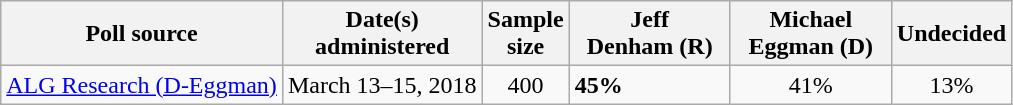<table class="wikitable">
<tr>
<th>Poll source</th>
<th>Date(s)<br>administered</th>
<th>Sample<br>size</th>
<th style="width:100px;">Jeff<br>Denham (R)</th>
<th style="width:100px;">Michael<br>Eggman (D)</th>
<th>Undecided</th>
</tr>
<tr>
<td><a href='#'>ALG Research (D-Eggman)</a></td>
<td align=center>March 13–15, 2018</td>
<td align=center>400</td>
<td><strong>45%</strong></td>
<td align=center>41%</td>
<td align=center>13%</td>
</tr>
</table>
